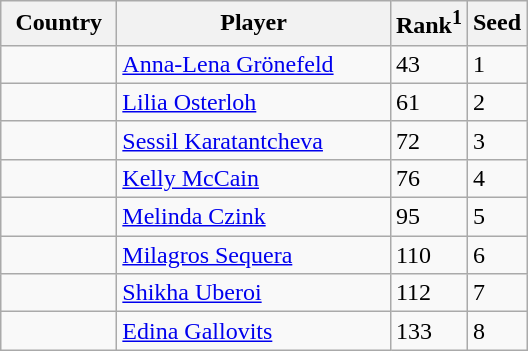<table class="sortable wikitable">
<tr>
<th width="70">Country</th>
<th width="175">Player</th>
<th>Rank<sup>1</sup></th>
<th>Seed</th>
</tr>
<tr>
<td></td>
<td><a href='#'>Anna-Lena Grönefeld</a></td>
<td>43</td>
<td>1</td>
</tr>
<tr>
<td></td>
<td><a href='#'>Lilia Osterloh</a></td>
<td>61</td>
<td>2</td>
</tr>
<tr>
<td></td>
<td><a href='#'>Sessil Karatantcheva</a></td>
<td>72</td>
<td>3</td>
</tr>
<tr>
<td></td>
<td><a href='#'>Kelly McCain</a></td>
<td>76</td>
<td>4</td>
</tr>
<tr>
<td></td>
<td><a href='#'>Melinda Czink</a></td>
<td>95</td>
<td>5</td>
</tr>
<tr>
<td></td>
<td><a href='#'>Milagros Sequera</a></td>
<td>110</td>
<td>6</td>
</tr>
<tr>
<td></td>
<td><a href='#'>Shikha Uberoi</a></td>
<td>112</td>
<td>7</td>
</tr>
<tr>
<td></td>
<td><a href='#'>Edina Gallovits</a></td>
<td>133</td>
<td>8</td>
</tr>
</table>
